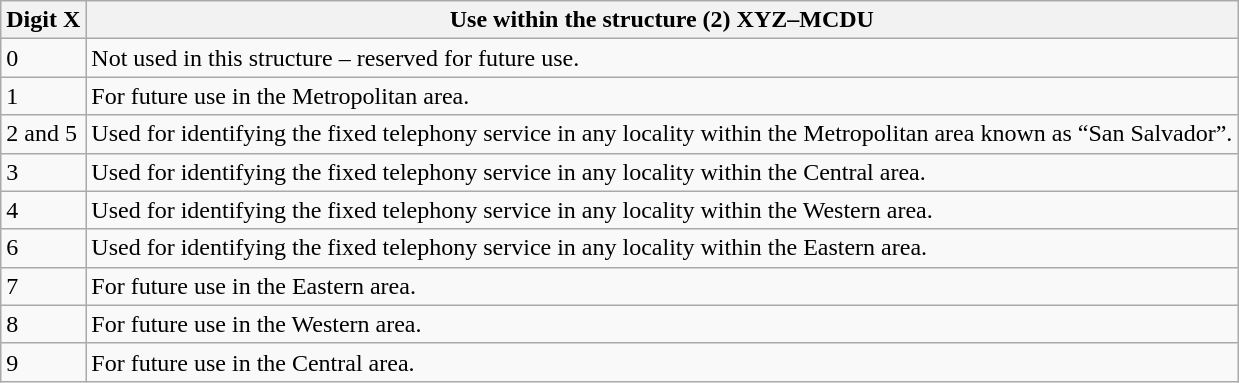<table class="wikitable" border=1>
<tr>
<th>Digit X</th>
<th>Use within the structure (2) XYZ–MCDU</th>
</tr>
<tr>
<td>0</td>
<td>Not used in this structure – reserved for future use.</td>
</tr>
<tr>
<td>1</td>
<td>For future use in the Metropolitan area.</td>
</tr>
<tr>
<td>2 and 5</td>
<td>Used for identifying the fixed telephony service in any locality within the Metropolitan area known as “San Salvador”.</td>
</tr>
<tr>
<td>3</td>
<td>Used for identifying the fixed telephony service in any locality within the Central area.</td>
</tr>
<tr>
<td>4</td>
<td>Used for identifying the fixed telephony service in any locality within the Western area.</td>
</tr>
<tr>
<td>6</td>
<td>Used for identifying the fixed telephony service in any locality within the Eastern area.</td>
</tr>
<tr>
<td>7</td>
<td>For future use in the Eastern area.</td>
</tr>
<tr>
<td>8</td>
<td>For future use in the Western area.</td>
</tr>
<tr>
<td>9</td>
<td>For future use in the Central area.</td>
</tr>
</table>
